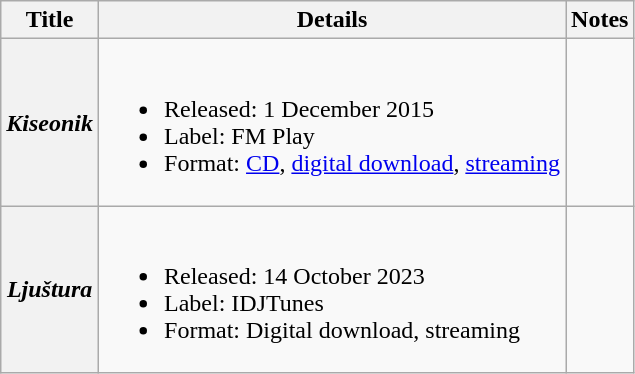<table class="wikitable plainrowheaders" style="text-align:center;">
<tr>
<th scope="col" rowspan="1">Title</th>
<th scope="col" rowspan="1">Details</th>
<th scope="col" rowspan="1">Notes</th>
</tr>
<tr>
<th scope="row"><em>Kiseonik</em><br></th>
<td align="left"><br><ul><li>Released: 1 December 2015</li><li>Label: FM Play</li><li>Format: <a href='#'>CD</a>, <a href='#'>digital download</a>, <a href='#'>streaming</a></li></ul></td>
<td></td>
</tr>
<tr>
<th scope="row"><em>Ljuštura</em></th>
<td align="left"><br><ul><li>Released: 14 October 2023</li><li>Label: IDJTunes</li><li>Format: Digital download, streaming</li></ul></td>
<td></td>
</tr>
</table>
